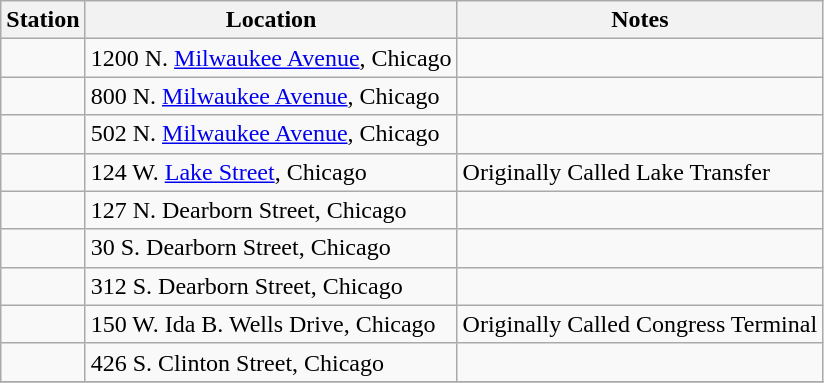<table class="wikitable">
<tr>
<th>Station</th>
<th>Location</th>
<th>Notes</th>
</tr>
<tr>
<td></td>
<td>1200 N. <a href='#'>Milwaukee Avenue</a>, Chicago</td>
<td></td>
</tr>
<tr>
<td></td>
<td>800 N. <a href='#'>Milwaukee Avenue</a>, Chicago</td>
<td></td>
</tr>
<tr>
<td></td>
<td>502 N. <a href='#'>Milwaukee Avenue</a>, Chicago</td>
<td></td>
</tr>
<tr>
<td> </td>
<td>124 W. <a href='#'>Lake Street</a>, Chicago</td>
<td>Originally Called Lake Transfer</td>
</tr>
<tr>
<td></td>
<td>127 N. Dearborn Street, Chicago</td>
<td></td>
</tr>
<tr>
<td></td>
<td>30 S. Dearborn Street, Chicago</td>
<td></td>
</tr>
<tr>
<td> </td>
<td>312 S. Dearborn Street, Chicago</td>
<td></td>
</tr>
<tr>
<td> </td>
<td>150 W. Ida B. Wells Drive, Chicago</td>
<td>Originally Called Congress Terminal</td>
</tr>
<tr>
<td> </td>
<td>426 S. Clinton Street, Chicago</td>
<td></td>
</tr>
<tr>
</tr>
</table>
